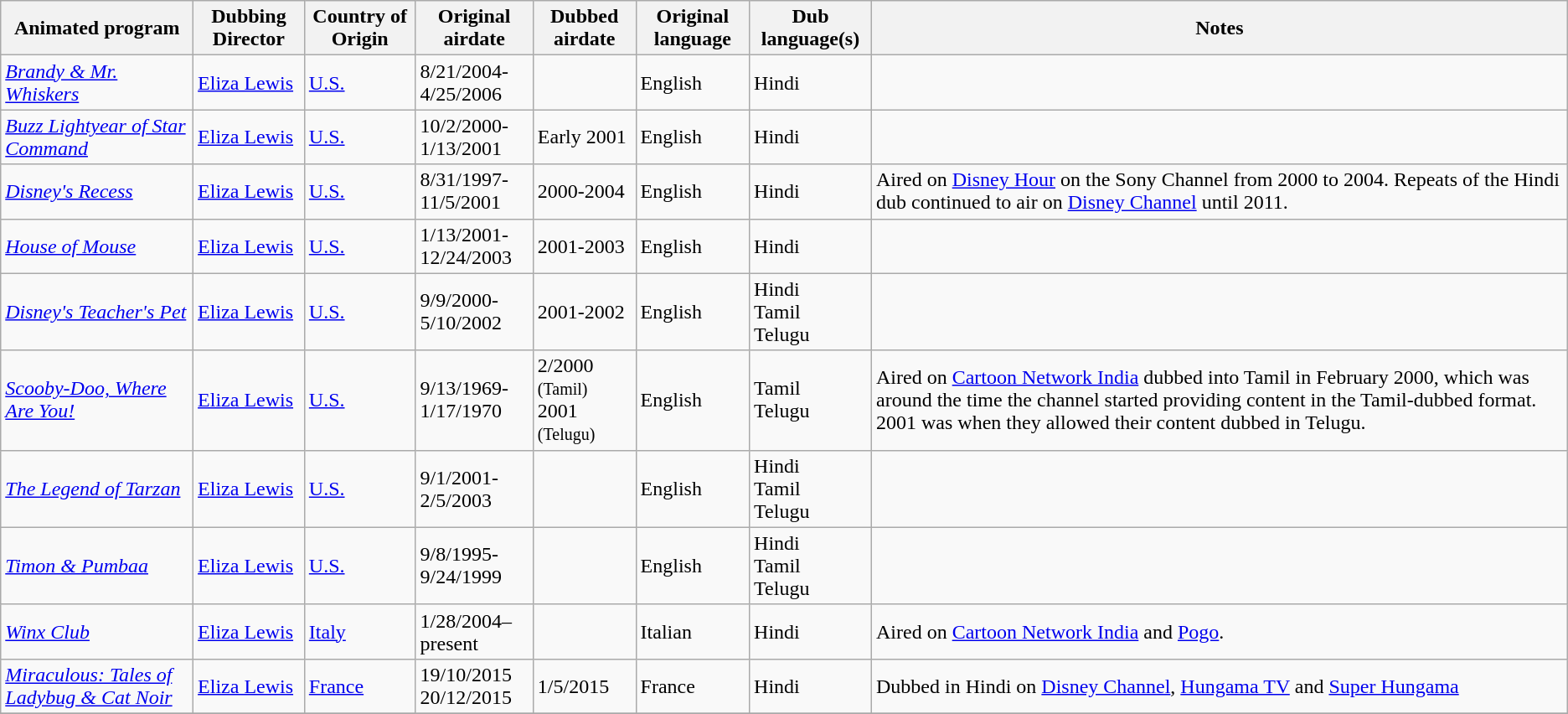<table class="wikitable collapsible collapsed">
<tr>
<th>Animated program</th>
<th>Dubbing Director</th>
<th>Country of Origin</th>
<th>Original airdate</th>
<th>Dubbed airdate</th>
<th>Original language</th>
<th>Dub language(s)</th>
<th>Notes</th>
</tr>
<tr>
<td><em><a href='#'>Brandy & Mr. Whiskers</a></em></td>
<td><a href='#'>Eliza Lewis</a></td>
<td><a href='#'>U.S.</a></td>
<td>8/21/2004-<br>4/25/2006</td>
<td></td>
<td>English</td>
<td>Hindi</td>
<td></td>
</tr>
<tr>
<td><em><a href='#'>Buzz Lightyear of Star Command</a></em></td>
<td><a href='#'>Eliza Lewis</a></td>
<td><a href='#'>U.S.</a></td>
<td>10/2/2000-<br>1/13/2001</td>
<td>Early 2001</td>
<td>English</td>
<td>Hindi</td>
<td></td>
</tr>
<tr>
<td><em><a href='#'>Disney's Recess</a></em></td>
<td><a href='#'>Eliza Lewis</a></td>
<td><a href='#'>U.S.</a></td>
<td>8/31/1997-<br>11/5/2001</td>
<td>2000-2004</td>
<td>English</td>
<td>Hindi</td>
<td>Aired on <a href='#'>Disney Hour</a> on the Sony Channel from 2000 to 2004. Repeats of the Hindi dub continued to air on <a href='#'>Disney Channel</a> until 2011.</td>
</tr>
<tr>
<td><em><a href='#'>House of Mouse</a></em></td>
<td><a href='#'>Eliza Lewis</a></td>
<td><a href='#'>U.S.</a></td>
<td>1/13/2001-<br>12/24/2003</td>
<td>2001-2003</td>
<td>English</td>
<td>Hindi</td>
<td></td>
</tr>
<tr>
<td><em><a href='#'>Disney's Teacher's Pet</a></em></td>
<td><a href='#'>Eliza Lewis</a></td>
<td><a href='#'>U.S.</a></td>
<td>9/9/2000-<br>5/10/2002</td>
<td>2001-2002</td>
<td>English</td>
<td>Hindi <br> Tamil <br> Telugu</td>
<td></td>
</tr>
<tr>
<td><em><a href='#'>Scooby-Doo, Where Are You!</a></em></td>
<td><a href='#'>Eliza Lewis</a></td>
<td><a href='#'>U.S.</a></td>
<td>9/13/1969-<br>1/17/1970</td>
<td>2/2000 <small>(Tamil)</small> <br> 2001 <small>(Telugu)</small></td>
<td>English</td>
<td>Tamil <br> Telugu</td>
<td>Aired on <a href='#'>Cartoon Network India</a> dubbed into Tamil in February 2000, which was around the time the channel started providing content in the Tamil-dubbed format. 2001 was when they allowed their content dubbed in Telugu.</td>
</tr>
<tr>
<td><em><a href='#'>The Legend of Tarzan</a></em></td>
<td><a href='#'>Eliza Lewis</a></td>
<td><a href='#'>U.S.</a></td>
<td>9/1/2001-<br>2/5/2003</td>
<td></td>
<td>English</td>
<td>Hindi <br> Tamil <br> Telugu</td>
<td></td>
</tr>
<tr>
<td><em><a href='#'>Timon & Pumbaa</a></em></td>
<td><a href='#'>Eliza Lewis</a></td>
<td><a href='#'>U.S.</a></td>
<td>9/8/1995-<br>9/24/1999</td>
<td></td>
<td>English</td>
<td>Hindi <br> Tamil <br> Telugu</td>
<td></td>
</tr>
<tr>
<td><em><a href='#'>Winx Club</a></em></td>
<td><a href='#'>Eliza Lewis</a></td>
<td><a href='#'>Italy</a></td>
<td>1/28/2004–<br>present</td>
<td></td>
<td>Italian</td>
<td>Hindi</td>
<td>Aired on <a href='#'>Cartoon Network India</a> and <a href='#'>Pogo</a>.</td>
</tr>
<tr>
<td><em><a href='#'>Miraculous: Tales of Ladybug & Cat Noir</a></em></td>
<td><a href='#'>Eliza Lewis</a></td>
<td><a href='#'>France</a></td>
<td>19/10/2015 <br> 20/12/2015</td>
<td>1/5/2015</td>
<td>France</td>
<td>Hindi</td>
<td>Dubbed in Hindi on <a href='#'>Disney Channel</a>, <a href='#'>Hungama TV</a> and <a href='#'>Super Hungama</a></td>
</tr>
<tr>
</tr>
</table>
